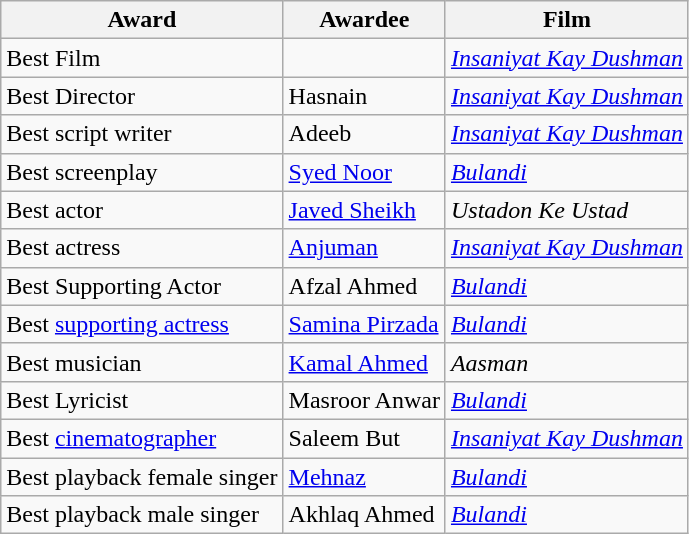<table class="wikitable">
<tr>
<th>Award</th>
<th>Awardee</th>
<th>Film</th>
</tr>
<tr>
<td>Best Film</td>
<td></td>
<td><em><a href='#'>Insaniyat Kay Dushman</a></em></td>
</tr>
<tr>
<td>Best Director</td>
<td>Hasnain</td>
<td><em><a href='#'>Insaniyat Kay Dushman</a></em></td>
</tr>
<tr>
<td>Best script writer</td>
<td>Adeeb</td>
<td><em><a href='#'>Insaniyat Kay Dushman</a></em></td>
</tr>
<tr>
<td>Best screenplay</td>
<td><a href='#'>Syed Noor</a></td>
<td><a href='#'><em>Bulandi</em></a></td>
</tr>
<tr>
<td>Best actor</td>
<td><a href='#'>Javed Sheikh</a></td>
<td><em>Ustadon Ke Ustad</em></td>
</tr>
<tr>
<td>Best actress</td>
<td><a href='#'>Anjuman</a></td>
<td><em><a href='#'>Insaniyat Kay Dushman</a></em></td>
</tr>
<tr>
<td>Best Supporting Actor</td>
<td>Afzal Ahmed</td>
<td><a href='#'><em>Bulandi</em></a></td>
</tr>
<tr>
<td>Best <a href='#'>supporting actress</a></td>
<td><a href='#'>Samina Pirzada</a></td>
<td><a href='#'><em>Bulandi</em></a></td>
</tr>
<tr>
<td>Best musician</td>
<td><a href='#'>Kamal Ahmed</a></td>
<td><em>Aasman</em></td>
</tr>
<tr>
<td>Best Lyricist</td>
<td>Masroor Anwar</td>
<td><a href='#'><em>Bulandi</em></a></td>
</tr>
<tr>
<td>Best <a href='#'>cinematographer</a></td>
<td>Saleem But</td>
<td><em><a href='#'>Insaniyat Kay Dushman</a></em></td>
</tr>
<tr>
<td>Best playback female singer</td>
<td><a href='#'>Mehnaz</a></td>
<td><a href='#'><em>Bulandi</em></a></td>
</tr>
<tr>
<td>Best playback male singer</td>
<td>Akhlaq Ahmed</td>
<td><a href='#'><em>Bulandi</em></a></td>
</tr>
</table>
